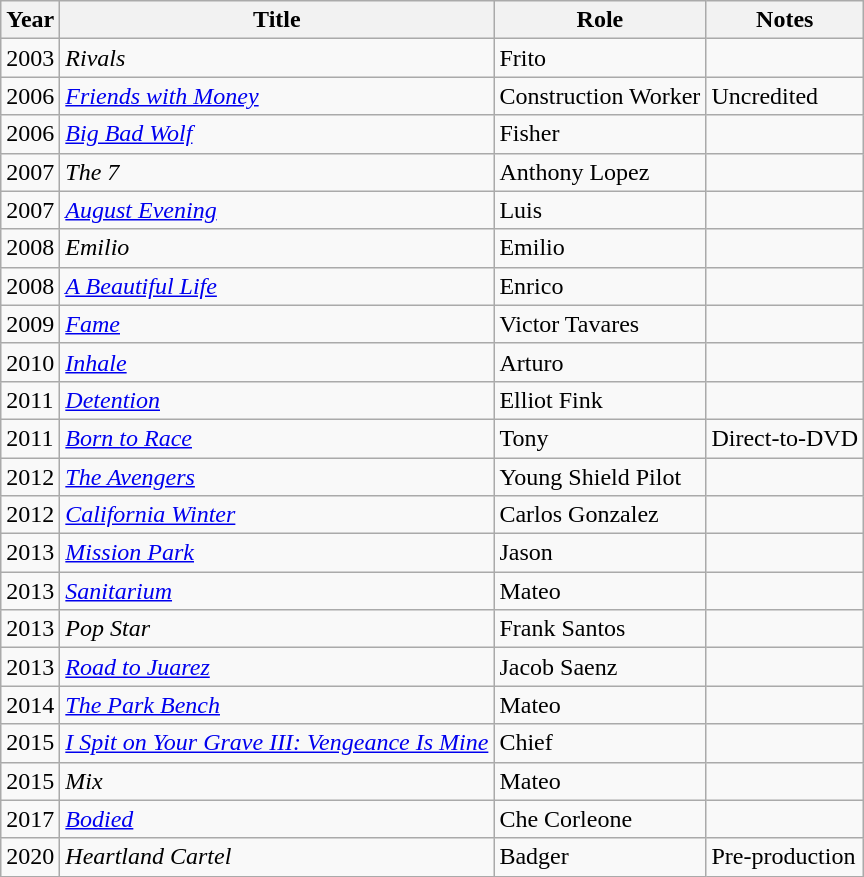<table class="wikitable">
<tr>
<th>Year</th>
<th>Title</th>
<th>Role</th>
<th>Notes</th>
</tr>
<tr>
<td>2003</td>
<td><em>Rivals</em></td>
<td>Frito</td>
<td></td>
</tr>
<tr>
<td>2006</td>
<td><em><a href='#'>Friends with Money</a></em></td>
<td>Construction Worker</td>
<td>Uncredited</td>
</tr>
<tr>
<td>2006</td>
<td><a href='#'><em>Big Bad Wolf</em></a></td>
<td>Fisher</td>
<td></td>
</tr>
<tr>
<td>2007</td>
<td><em>The 7</em></td>
<td>Anthony Lopez</td>
<td></td>
</tr>
<tr>
<td>2007</td>
<td><em><a href='#'>August Evening</a></em></td>
<td>Luis</td>
<td></td>
</tr>
<tr>
<td>2008</td>
<td><em>Emilio</em></td>
<td>Emilio</td>
<td></td>
</tr>
<tr>
<td>2008</td>
<td><a href='#'><em>A Beautiful Life</em></a></td>
<td>Enrico</td>
<td></td>
</tr>
<tr>
<td>2009</td>
<td><a href='#'><em>Fame</em></a></td>
<td>Victor Tavares</td>
<td></td>
</tr>
<tr>
<td>2010</td>
<td><a href='#'><em>Inhale</em></a></td>
<td>Arturo</td>
<td></td>
</tr>
<tr>
<td>2011</td>
<td><a href='#'><em>Detention</em></a></td>
<td>Elliot Fink</td>
<td></td>
</tr>
<tr>
<td>2011</td>
<td><a href='#'><em>Born to Race</em></a></td>
<td>Tony</td>
<td>Direct-to-DVD</td>
</tr>
<tr>
<td>2012</td>
<td><a href='#'><em>The Avengers</em></a></td>
<td>Young Shield Pilot</td>
<td></td>
</tr>
<tr>
<td>2012</td>
<td><em><a href='#'>California Winter</a></em></td>
<td>Carlos Gonzalez</td>
<td></td>
</tr>
<tr>
<td>2013</td>
<td><em><a href='#'>Mission Park</a></em></td>
<td>Jason</td>
<td></td>
</tr>
<tr>
<td>2013</td>
<td><a href='#'><em>Sanitarium</em></a></td>
<td>Mateo</td>
<td></td>
</tr>
<tr>
<td>2013</td>
<td><em>Pop Star</em></td>
<td>Frank Santos</td>
<td></td>
</tr>
<tr>
<td>2013</td>
<td><em><a href='#'>Road to Juarez</a></em></td>
<td>Jacob Saenz</td>
<td></td>
</tr>
<tr>
<td>2014</td>
<td><em><a href='#'>The Park Bench</a></em></td>
<td>Mateo</td>
<td></td>
</tr>
<tr>
<td>2015</td>
<td><em><a href='#'>I Spit on Your Grave III: Vengeance Is Mine</a></em></td>
<td>Chief</td>
<td></td>
</tr>
<tr>
<td>2015</td>
<td><em>Mix</em></td>
<td>Mateo</td>
<td></td>
</tr>
<tr>
<td>2017</td>
<td><em><a href='#'>Bodied</a></em></td>
<td>Che Corleone</td>
<td></td>
</tr>
<tr>
<td>2020</td>
<td><em>Heartland Cartel</em></td>
<td>Badger</td>
<td>Pre-production</td>
</tr>
</table>
